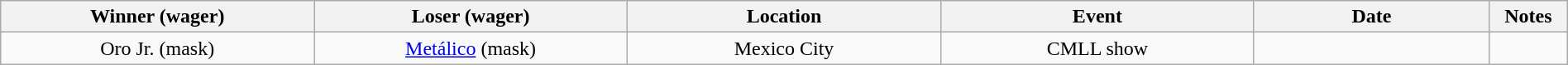<table class="wikitable sortable" width=100%  style="text-align: center">
<tr>
<th width=20% scope="col">Winner (wager)</th>
<th width=20% scope="col">Loser (wager)</th>
<th width=20% scope="col">Location</th>
<th width=20% scope="col">Event</th>
<th width=15% scope="col">Date</th>
<th class="unsortable" width=5% scope="col">Notes</th>
</tr>
<tr>
<td>Oro Jr. (mask)</td>
<td><a href='#'>Metálico</a> (mask)</td>
<td>Mexico City</td>
<td>CMLL show</td>
<td></td>
<td></td>
</tr>
</table>
